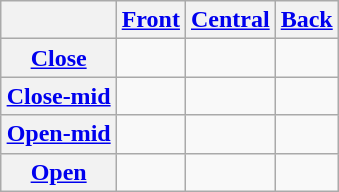<table class="wikitable" style="text-align: center; float:right">
<tr>
<th></th>
<th><a href='#'>Front</a></th>
<th><a href='#'>Central</a></th>
<th><a href='#'>Back</a></th>
</tr>
<tr>
<th><a href='#'>Close</a></th>
<td> </td>
<td></td>
<td></td>
</tr>
<tr>
<th><a href='#'>Close-mid</a></th>
<td></td>
<td></td>
<td></td>
</tr>
<tr>
<th><a href='#'>Open-mid</a></th>
<td></td>
<td></td>
<td> </td>
</tr>
<tr>
<th><a href='#'>Open</a></th>
<td></td>
<td></td>
<td></td>
</tr>
</table>
